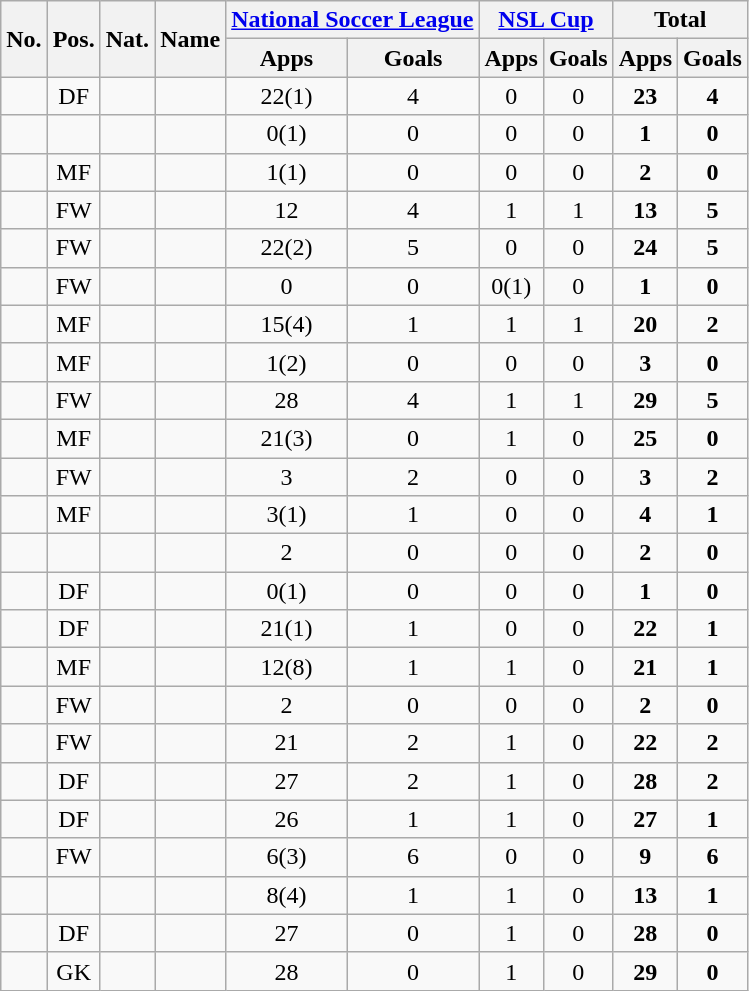<table class="wikitable sortable" style="text-align:center">
<tr>
<th rowspan="2">No.</th>
<th rowspan="2">Pos.</th>
<th rowspan="2">Nat.</th>
<th rowspan="2">Name</th>
<th colspan="2"><a href='#'>National Soccer League</a></th>
<th colspan="2"><a href='#'>NSL Cup</a></th>
<th colspan="2">Total</th>
</tr>
<tr>
<th>Apps</th>
<th>Goals</th>
<th>Apps</th>
<th>Goals</th>
<th>Apps</th>
<th>Goals</th>
</tr>
<tr>
<td></td>
<td>DF</td>
<td></td>
<td align=left></td>
<td>22(1)</td>
<td>4</td>
<td>0</td>
<td>0</td>
<td><strong>23</strong></td>
<td><strong>4</strong></td>
</tr>
<tr>
<td></td>
<td></td>
<td></td>
<td align=left></td>
<td>0(1)</td>
<td>0</td>
<td>0</td>
<td>0</td>
<td><strong>1</strong></td>
<td><strong>0</strong></td>
</tr>
<tr>
<td></td>
<td>MF</td>
<td></td>
<td align=left></td>
<td>1(1)</td>
<td>0</td>
<td>0</td>
<td>0</td>
<td><strong>2</strong></td>
<td><strong>0</strong></td>
</tr>
<tr>
<td></td>
<td>FW</td>
<td></td>
<td align=left></td>
<td>12</td>
<td>4</td>
<td>1</td>
<td>1</td>
<td><strong>13</strong></td>
<td><strong>5</strong></td>
</tr>
<tr>
<td></td>
<td>FW</td>
<td></td>
<td align=left></td>
<td>22(2)</td>
<td>5</td>
<td>0</td>
<td>0</td>
<td><strong>24</strong></td>
<td><strong>5</strong></td>
</tr>
<tr>
<td></td>
<td>FW</td>
<td></td>
<td align=left></td>
<td>0</td>
<td>0</td>
<td>0(1)</td>
<td>0</td>
<td><strong>1</strong></td>
<td><strong>0</strong></td>
</tr>
<tr>
<td></td>
<td>MF</td>
<td></td>
<td align=left></td>
<td>15(4)</td>
<td>1</td>
<td>1</td>
<td>1</td>
<td><strong>20</strong></td>
<td><strong>2</strong></td>
</tr>
<tr>
<td></td>
<td>MF</td>
<td></td>
<td align=left></td>
<td>1(2)</td>
<td>0</td>
<td>0</td>
<td>0</td>
<td><strong>3</strong></td>
<td><strong>0</strong></td>
</tr>
<tr>
<td></td>
<td>FW</td>
<td></td>
<td align=left></td>
<td>28</td>
<td>4</td>
<td>1</td>
<td>1</td>
<td><strong>29</strong></td>
<td><strong>5</strong></td>
</tr>
<tr>
<td></td>
<td>MF</td>
<td></td>
<td align=left></td>
<td>21(3)</td>
<td>0</td>
<td>1</td>
<td>0</td>
<td><strong>25</strong></td>
<td><strong>0</strong></td>
</tr>
<tr>
<td></td>
<td>FW</td>
<td></td>
<td align=left></td>
<td>3</td>
<td>2</td>
<td>0</td>
<td>0</td>
<td><strong>3</strong></td>
<td><strong>2</strong></td>
</tr>
<tr>
<td></td>
<td>MF</td>
<td></td>
<td align=left></td>
<td>3(1)</td>
<td>1</td>
<td>0</td>
<td>0</td>
<td><strong>4</strong></td>
<td><strong>1</strong></td>
</tr>
<tr>
<td></td>
<td></td>
<td></td>
<td align=left></td>
<td>2</td>
<td>0</td>
<td>0</td>
<td>0</td>
<td><strong>2</strong></td>
<td><strong>0</strong></td>
</tr>
<tr>
<td></td>
<td>DF</td>
<td></td>
<td align=left></td>
<td>0(1)</td>
<td>0</td>
<td>0</td>
<td>0</td>
<td><strong>1</strong></td>
<td><strong>0</strong></td>
</tr>
<tr>
<td></td>
<td>DF</td>
<td></td>
<td align=left></td>
<td>21(1)</td>
<td>1</td>
<td>0</td>
<td>0</td>
<td><strong>22</strong></td>
<td><strong>1</strong></td>
</tr>
<tr>
<td></td>
<td>MF</td>
<td></td>
<td align=left></td>
<td>12(8)</td>
<td>1</td>
<td>1</td>
<td>0</td>
<td><strong>21</strong></td>
<td><strong>1</strong></td>
</tr>
<tr>
<td></td>
<td>FW</td>
<td></td>
<td align=left></td>
<td>2</td>
<td>0</td>
<td>0</td>
<td>0</td>
<td><strong>2</strong></td>
<td><strong>0</strong></td>
</tr>
<tr>
<td></td>
<td>FW</td>
<td></td>
<td align=left></td>
<td>21</td>
<td>2</td>
<td>1</td>
<td>0</td>
<td><strong>22</strong></td>
<td><strong>2</strong></td>
</tr>
<tr>
<td></td>
<td>DF</td>
<td></td>
<td align=left></td>
<td>27</td>
<td>2</td>
<td>1</td>
<td>0</td>
<td><strong>28</strong></td>
<td><strong>2</strong></td>
</tr>
<tr>
<td></td>
<td>DF</td>
<td></td>
<td align=left></td>
<td>26</td>
<td>1</td>
<td>1</td>
<td>0</td>
<td><strong>27</strong></td>
<td><strong>1</strong></td>
</tr>
<tr>
<td></td>
<td>FW</td>
<td></td>
<td align=left></td>
<td>6(3)</td>
<td>6</td>
<td>0</td>
<td>0</td>
<td><strong>9</strong></td>
<td><strong>6</strong></td>
</tr>
<tr>
<td></td>
<td></td>
<td></td>
<td align=left></td>
<td>8(4)</td>
<td>1</td>
<td>1</td>
<td>0</td>
<td><strong>13</strong></td>
<td><strong>1</strong></td>
</tr>
<tr>
<td></td>
<td>DF</td>
<td></td>
<td align=left></td>
<td>27</td>
<td>0</td>
<td>1</td>
<td>0</td>
<td><strong>28</strong></td>
<td><strong>0</strong></td>
</tr>
<tr>
<td></td>
<td>GK</td>
<td></td>
<td align=left></td>
<td>28</td>
<td>0</td>
<td>1</td>
<td>0</td>
<td><strong>29</strong></td>
<td><strong>0</strong></td>
</tr>
</table>
